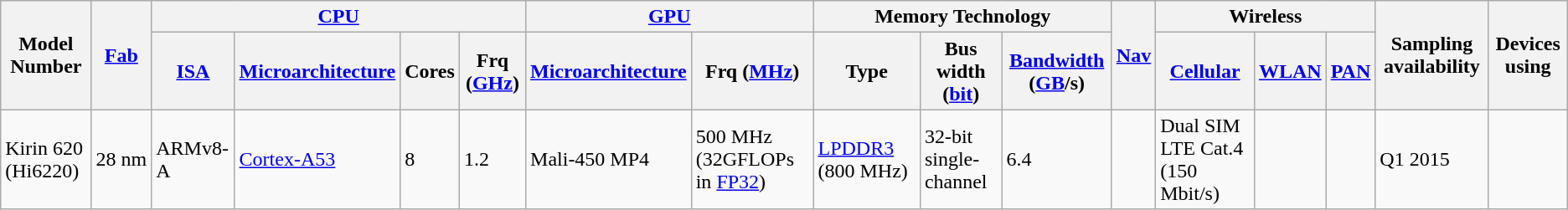<table class="wikitable">
<tr>
<th rowspan="2">Model Number</th>
<th rowspan="2"><a href='#'>Fab</a></th>
<th colspan="4"><a href='#'>CPU</a></th>
<th colspan="2"><a href='#'>GPU</a></th>
<th colspan="3">Memory Technology</th>
<th rowspan="2"><a href='#'>Nav</a></th>
<th colspan="3">Wireless</th>
<th rowspan="2">Sampling availability</th>
<th rowspan="2">Devices using</th>
</tr>
<tr>
<th><a href='#'>ISA</a></th>
<th><a href='#'>Microarchitecture</a></th>
<th>Cores</th>
<th>Frq (<a href='#'>GHz</a>)</th>
<th><a href='#'>Microarchitecture</a></th>
<th>Frq (<a href='#'>MHz</a>)</th>
<th>Type</th>
<th>Bus width (<a href='#'>bit</a>)</th>
<th><a href='#'>Bandwidth</a> (<a href='#'>GB</a>/s)</th>
<th><a href='#'>Cellular</a></th>
<th><a href='#'>WLAN</a></th>
<th><a href='#'>PAN</a></th>
</tr>
<tr>
<td>Kirin 620 (Hi6220)</td>
<td>28 nm</td>
<td>ARMv8-A</td>
<td><a href='#'>Cortex-A53</a></td>
<td>8</td>
<td>1.2</td>
<td>Mali-450 MP4</td>
<td>500 MHz (32GFLOPs in <a href='#'>FP32</a>)</td>
<td><a href='#'>LPDDR3</a> (800 MHz)</td>
<td>32-bit single-channel</td>
<td>6.4</td>
<td></td>
<td>Dual SIM LTE Cat.4 (150 Mbit/s)</td>
<td></td>
<td></td>
<td>Q1 2015</td>
<td></td>
</tr>
</table>
